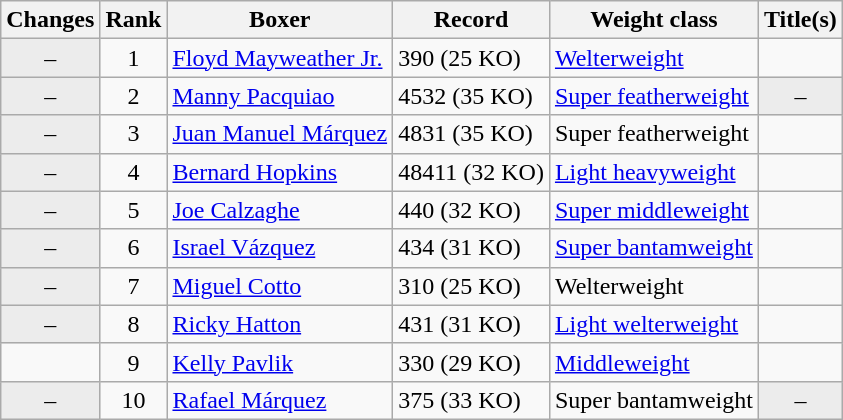<table class="wikitable ">
<tr>
<th>Changes</th>
<th>Rank</th>
<th>Boxer</th>
<th>Record</th>
<th>Weight class</th>
<th>Title(s)</th>
</tr>
<tr>
<td align=center bgcolor=#ECECEC>–</td>
<td align=center>1</td>
<td><a href='#'>Floyd Mayweather Jr.</a></td>
<td>390 (25 KO)</td>
<td><a href='#'>Welterweight</a></td>
<td></td>
</tr>
<tr>
<td align=center bgcolor=#ECECEC>–</td>
<td align=center>2</td>
<td><a href='#'>Manny Pacquiao</a></td>
<td>4532 (35 KO)</td>
<td><a href='#'>Super featherweight</a></td>
<td align=center bgcolor=#ECECEC data-sort-value="Z">–</td>
</tr>
<tr>
<td align=center bgcolor=#ECECEC>–</td>
<td align=center>3</td>
<td><a href='#'>Juan Manuel Márquez</a></td>
<td>4831 (35 KO)</td>
<td>Super featherweight</td>
<td></td>
</tr>
<tr>
<td align=center bgcolor=#ECECEC>–</td>
<td align=center>4</td>
<td><a href='#'>Bernard Hopkins</a></td>
<td>48411 (32 KO)</td>
<td><a href='#'>Light heavyweight</a></td>
<td></td>
</tr>
<tr>
<td align=center bgcolor=#ECECEC>–</td>
<td align=center>5</td>
<td><a href='#'>Joe Calzaghe</a></td>
<td>440 (32 KO)</td>
<td><a href='#'>Super middleweight</a></td>
<td></td>
</tr>
<tr>
<td align=center bgcolor=#ECECEC>–</td>
<td align=center>6</td>
<td><a href='#'>Israel Vázquez</a></td>
<td>434 (31 KO)</td>
<td><a href='#'>Super bantamweight</a></td>
<td></td>
</tr>
<tr>
<td align=center bgcolor=#ECECEC>–</td>
<td align=center>7</td>
<td><a href='#'>Miguel Cotto</a></td>
<td>310 (25 KO)</td>
<td>Welterweight</td>
<td></td>
</tr>
<tr>
<td align=center bgcolor=#ECECEC>–</td>
<td align=center>8</td>
<td><a href='#'>Ricky Hatton</a></td>
<td>431 (31 KO)</td>
<td><a href='#'>Light welterweight</a></td>
<td></td>
</tr>
<tr>
<td align=center></td>
<td align=center>9</td>
<td><a href='#'>Kelly Pavlik</a></td>
<td>330 (29 KO)</td>
<td><a href='#'>Middleweight</a></td>
<td></td>
</tr>
<tr>
<td align=center bgcolor=#ECECEC>–</td>
<td align=center>10</td>
<td><a href='#'>Rafael Márquez</a></td>
<td>375 (33 KO)</td>
<td>Super bantamweight</td>
<td align=center bgcolor=#ECECEC data-sort-value="Z">–</td>
</tr>
</table>
